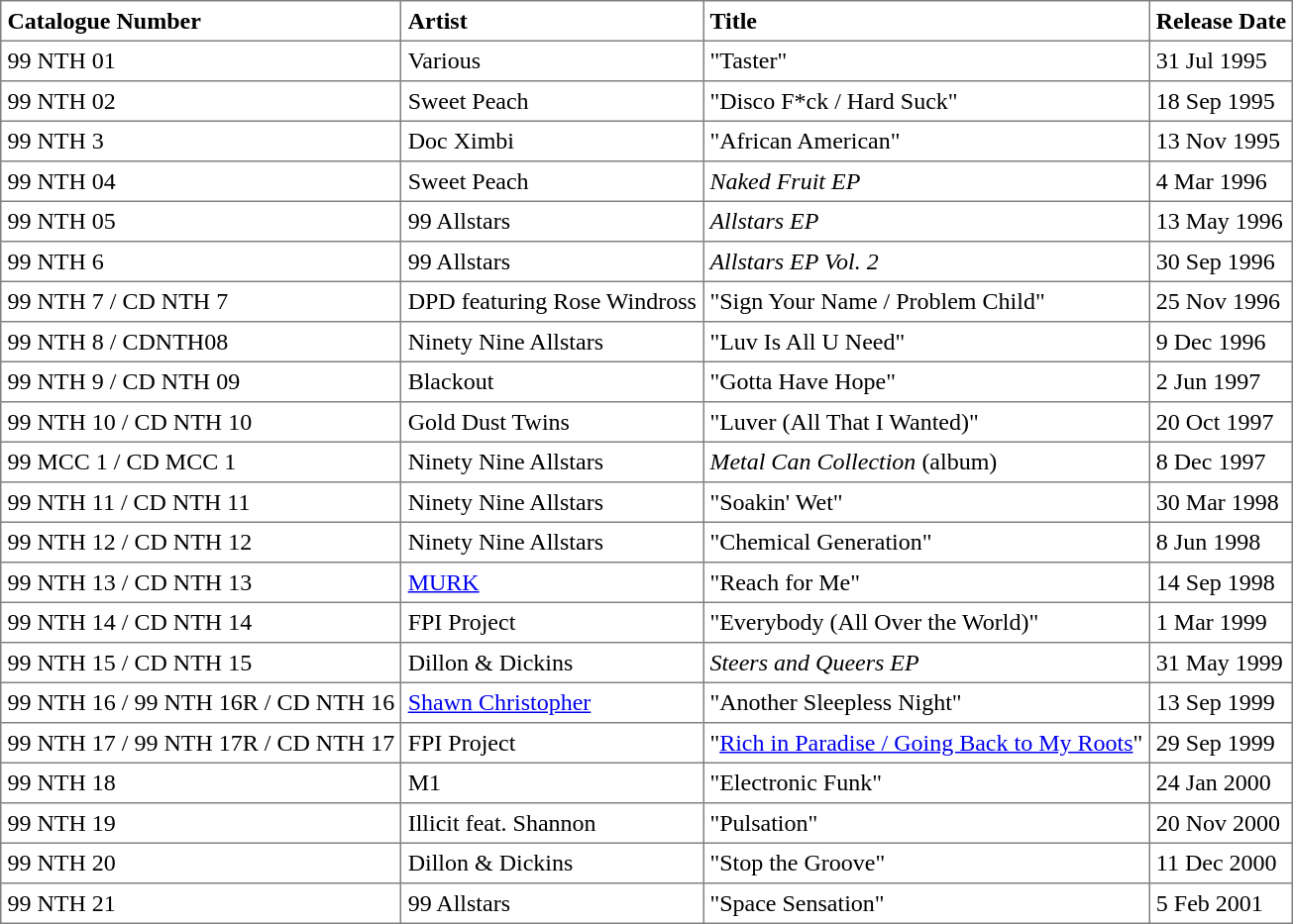<table border=1 cellspacing=0 cellpadding=4 style="border-collapse: collapse">
<tr>
<td><strong>Catalogue Number</strong></td>
<td><strong>Artist</strong></td>
<td><strong>Title</strong></td>
<td><strong>Release Date</strong></td>
</tr>
<tr>
<td>99 NTH 01</td>
<td>Various</td>
<td>"Taster"</td>
<td>31 Jul 1995</td>
</tr>
<tr>
<td>99 NTH 02</td>
<td>Sweet Peach</td>
<td>"Disco F*ck / Hard Suck"</td>
<td>18 Sep 1995</td>
</tr>
<tr>
<td>99 NTH 3</td>
<td>Doc Ximbi</td>
<td>"African American"</td>
<td>13 Nov 1995</td>
</tr>
<tr>
<td>99 NTH 04</td>
<td>Sweet Peach</td>
<td><em>Naked Fruit EP</em></td>
<td>4 Mar 1996</td>
</tr>
<tr>
<td>99 NTH 05</td>
<td>99 Allstars</td>
<td><em>Allstars EP</em></td>
<td>13 May 1996</td>
</tr>
<tr>
<td>99 NTH 6</td>
<td>99 Allstars</td>
<td><em>Allstars EP Vol. 2</em></td>
<td>30 Sep 1996</td>
</tr>
<tr>
<td>99 NTH 7 / CD NTH 7</td>
<td>DPD featuring Rose Windross</td>
<td>"Sign Your Name / Problem Child"</td>
<td>25 Nov 1996</td>
</tr>
<tr>
<td>99 NTH 8 / CDNTH08</td>
<td>Ninety Nine Allstars</td>
<td>"Luv Is All U Need"</td>
<td>9 Dec 1996</td>
</tr>
<tr>
<td>99 NTH 9 / CD NTH 09</td>
<td>Blackout</td>
<td>"Gotta Have Hope"</td>
<td>2 Jun 1997</td>
</tr>
<tr>
<td>99 NTH 10 / CD NTH 10</td>
<td>Gold Dust Twins</td>
<td>"Luver (All That I Wanted)"</td>
<td>20 Oct 1997</td>
</tr>
<tr>
<td>99 MCC 1 / CD MCC 1</td>
<td>Ninety Nine Allstars</td>
<td><em>Metal Can Collection</em> (album)</td>
<td>8 Dec 1997</td>
</tr>
<tr>
<td>99 NTH 11 / CD NTH 11</td>
<td>Ninety Nine Allstars</td>
<td>"Soakin' Wet"</td>
<td>30 Mar 1998</td>
</tr>
<tr>
<td>99 NTH 12 / CD NTH 12</td>
<td>Ninety Nine Allstars</td>
<td>"Chemical Generation"</td>
<td>8 Jun 1998</td>
</tr>
<tr>
<td>99 NTH 13 / CD NTH 13</td>
<td><a href='#'>MURK</a></td>
<td>"Reach for Me"</td>
<td>14 Sep 1998</td>
</tr>
<tr>
<td>99 NTH 14 / CD NTH 14</td>
<td>FPI Project</td>
<td>"Everybody (All Over the World)"</td>
<td>1 Mar 1999</td>
</tr>
<tr>
<td>99 NTH 15 / CD NTH 15</td>
<td>Dillon & Dickins</td>
<td><em>Steers and Queers EP</em></td>
<td>31 May 1999</td>
</tr>
<tr>
<td>99 NTH 16 / 99 NTH 16R / CD NTH 16</td>
<td><a href='#'>Shawn Christopher</a></td>
<td>"Another Sleepless Night"</td>
<td>13 Sep 1999</td>
</tr>
<tr>
<td>99 NTH 17 / 99 NTH 17R / CD NTH 17</td>
<td>FPI Project</td>
<td>"<a href='#'>Rich in Paradise / Going Back to My Roots</a>"</td>
<td>29 Sep 1999</td>
</tr>
<tr>
<td>99 NTH 18</td>
<td>M1</td>
<td>"Electronic Funk"</td>
<td>24 Jan 2000</td>
</tr>
<tr>
<td>99 NTH 19</td>
<td>Illicit feat. Shannon</td>
<td>"Pulsation"</td>
<td>20 Nov 2000</td>
</tr>
<tr>
<td>99 NTH 20</td>
<td>Dillon & Dickins</td>
<td>"Stop the Groove"</td>
<td>11 Dec 2000</td>
</tr>
<tr>
<td>99 NTH 21</td>
<td>99 Allstars</td>
<td>"Space Sensation"</td>
<td>5 Feb 2001</td>
</tr>
</table>
